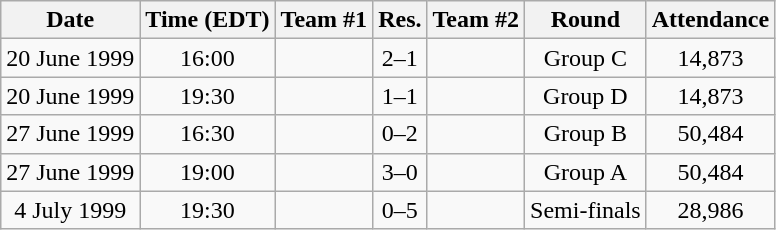<table class="wikitable" style="text-align: center;">
<tr>
<th>Date</th>
<th>Time (EDT)</th>
<th>Team #1</th>
<th>Res.</th>
<th>Team #2</th>
<th>Round</th>
<th>Attendance</th>
</tr>
<tr>
<td>20 June 1999</td>
<td>16:00</td>
<td></td>
<td>2–1</td>
<td></td>
<td>Group C</td>
<td>14,873</td>
</tr>
<tr>
<td>20 June 1999</td>
<td>19:30</td>
<td></td>
<td>1–1</td>
<td></td>
<td>Group D</td>
<td>14,873</td>
</tr>
<tr>
<td>27 June 1999</td>
<td>16:30</td>
<td></td>
<td>0–2</td>
<td></td>
<td>Group B</td>
<td>50,484</td>
</tr>
<tr>
<td>27 June 1999</td>
<td>19:00</td>
<td></td>
<td>3–0</td>
<td></td>
<td>Group A</td>
<td>50,484</td>
</tr>
<tr>
<td>4 July 1999</td>
<td>19:30</td>
<td></td>
<td>0–5</td>
<td></td>
<td>Semi-finals</td>
<td>28,986</td>
</tr>
</table>
